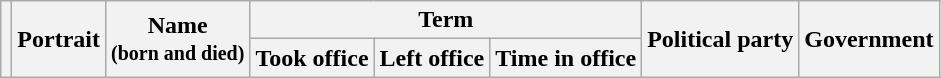<table class="wikitable" style="text-align:center;">
<tr>
<th rowspan=2></th>
<th rowspan=2>Portrait</th>
<th rowspan=2>Name<br><small>(born and died)</small></th>
<th colspan=3>Term</th>
<th rowspan=2>Political party</th>
<th rowspan=2>Government</th>
</tr>
<tr>
<th>Took office</th>
<th>Left office</th>
<th>Time in office<br>






</th>
</tr>
</table>
